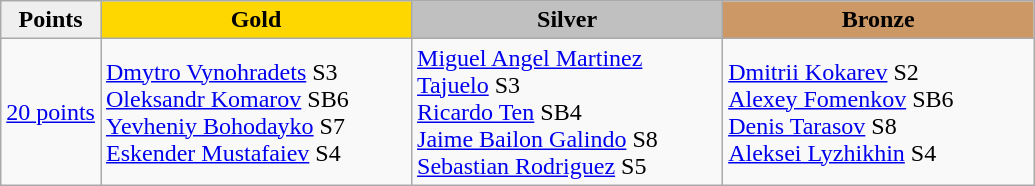<table class="wikitable" style="text-align:left">
<tr align="center">
<td bgcolor=efefef><strong>Points</strong></td>
<td width=200 bgcolor=gold><strong>Gold</strong></td>
<td width=200 bgcolor=silver><strong>Silver</strong></td>
<td width=200 bgcolor=CC9966><strong>Bronze</strong></td>
</tr>
<tr>
<td><a href='#'>20 points</a></td>
<td><a href='#'>Dmytro Vynohradets</a> S3<br><a href='#'>Oleksandr Komarov</a> SB6<br> <a href='#'>Yevheniy Bohodayko</a> S7<br><a href='#'>Eskender Mustafaiev</a> S4<br></td>
<td><a href='#'>Miguel Angel Martinez Tajuelo</a> S3<br><a href='#'>Ricardo Ten</a> SB4<br><a href='#'>Jaime Bailon Galindo</a> S8<br><a href='#'>Sebastian Rodriguez</a> S5<br></td>
<td><a href='#'>Dmitrii Kokarev</a> S2<br><a href='#'>Alexey Fomenkov</a> SB6<br><a href='#'>Denis Tarasov</a> S8<br><a href='#'>Aleksei Lyzhikhin</a> S4<br></td>
</tr>
</table>
